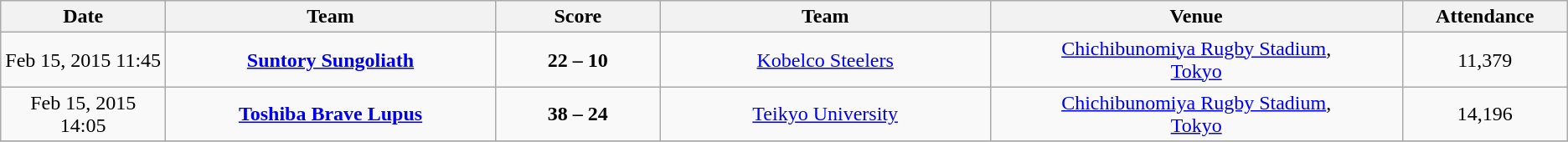<table class="wikitable" style="text-align: center;">
<tr>
<th width=10%>Date</th>
<th width=20%>Team</th>
<th width=10%>Score</th>
<th width=20%>Team</th>
<th width=25%>Venue</th>
<th width=10%>Attendance</th>
</tr>
<tr>
<td>Feb 15, 2015 11:45<br></td>
<td><strong><a href='#'>Suntory Sungoliath</a></strong></td>
<td><strong>22 – 10</strong><br></td>
<td><a href='#'>Kobelco Steelers</a></td>
<td><a href='#'>Chichibunomiya Rugby Stadium</a>,<br><a href='#'>Tokyo</a></td>
<td>11,379</td>
</tr>
<tr>
<td>Feb 15, 2015 14:05<br></td>
<td><strong><a href='#'>Toshiba Brave Lupus</a></strong></td>
<td><strong>38 – 24</strong><br></td>
<td><a href='#'>Teikyo University</a></td>
<td><a href='#'>Chichibunomiya Rugby Stadium</a>,<br><a href='#'>Tokyo</a></td>
<td>14,196</td>
</tr>
<tr>
</tr>
</table>
